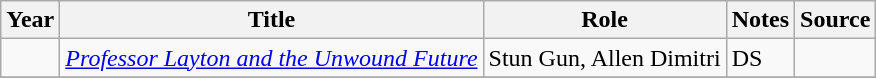<table class="wikitable sortable plainrowheaders">
<tr>
<th>Year</th>
<th>Title</th>
<th>Role</th>
<th class="unsortable">Notes</th>
<th class="unsortable">Source</th>
</tr>
<tr>
<td></td>
<td><em><a href='#'>Professor Layton and the Unwound Future</a></em></td>
<td>Stun Gun, Allen Dimitri</td>
<td>DS</td>
<td></td>
</tr>
<tr>
</tr>
</table>
